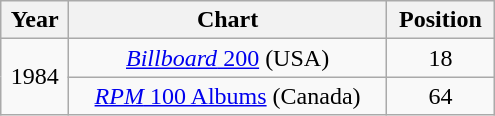<table class="wikitable" width="330px">
<tr>
<th align="center">Year</th>
<th align="center">Chart</th>
<th align="center">Position</th>
</tr>
<tr>
<td align="center" rowspan="2">1984</td>
<td align="center"><a href='#'><em>Billboard</em> 200</a> (USA)</td>
<td align="center">18</td>
</tr>
<tr>
<td align="center"><a href='#'><em>RPM</em> 100 Albums</a> (Canada)</td>
<td align="center">64</td>
</tr>
</table>
